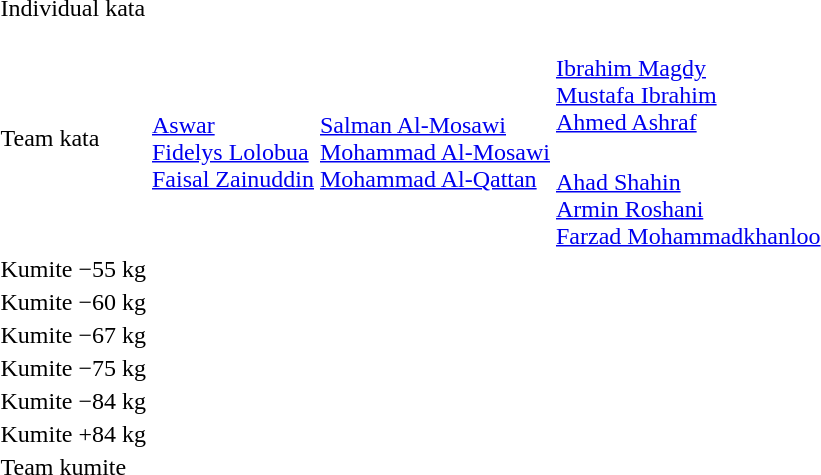<table>
<tr>
<td rowspan=2>Individual kata</td>
<td rowspan=2></td>
<td rowspan=2></td>
<td></td>
</tr>
<tr>
<td></td>
</tr>
<tr>
<td rowspan=2>Team kata</td>
<td rowspan=2><br><a href='#'>Aswar</a><br><a href='#'>Fidelys Lolobua</a><br><a href='#'>Faisal Zainuddin</a></td>
<td rowspan=2><br><a href='#'>Salman Al-Mosawi</a><br><a href='#'>Mohammad Al-Mosawi</a><br><a href='#'>Mohammad Al-Qattan</a></td>
<td><br><a href='#'>Ibrahim Magdy</a><br><a href='#'>Mustafa Ibrahim</a><br><a href='#'>Ahmed Ashraf</a></td>
</tr>
<tr>
<td><br><a href='#'>Ahad Shahin</a><br><a href='#'>Armin Roshani</a><br><a href='#'>Farzad Mohammadkhanloo</a></td>
</tr>
<tr>
<td rowspan=2>Kumite −55 kg</td>
<td rowspan=2></td>
<td rowspan=2></td>
<td></td>
</tr>
<tr>
<td></td>
</tr>
<tr>
<td rowspan=2>Kumite −60 kg</td>
<td rowspan=2></td>
<td rowspan=2></td>
<td></td>
</tr>
<tr>
<td></td>
</tr>
<tr>
<td rowspan=2>Kumite −67 kg</td>
<td rowspan=2></td>
<td rowspan=2></td>
<td></td>
</tr>
<tr>
<td></td>
</tr>
<tr>
<td rowspan=2>Kumite −75 kg</td>
<td rowspan=2></td>
<td rowspan=2></td>
<td></td>
</tr>
<tr>
<td></td>
</tr>
<tr>
<td rowspan=2>Kumite −84 kg</td>
<td rowspan=2></td>
<td rowspan=2></td>
<td></td>
</tr>
<tr>
<td></td>
</tr>
<tr>
<td rowspan=2>Kumite +84 kg</td>
<td rowspan=2></td>
<td rowspan=2></td>
<td></td>
</tr>
<tr>
<td></td>
</tr>
<tr>
<td rowspan=2>Team kumite</td>
<td rowspan=2></td>
<td rowspan=2></td>
<td></td>
</tr>
<tr>
<td></td>
</tr>
</table>
